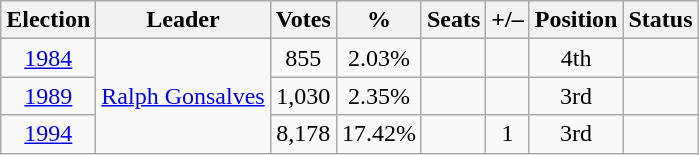<table class=wikitable style=text-align:center>
<tr>
<th>Election</th>
<th>Leader</th>
<th>Votes</th>
<th>%</th>
<th>Seats</th>
<th>+/–</th>
<th>Position</th>
<th>Status</th>
</tr>
<tr>
<td><a href='#'>1984</a></td>
<td rowspan="3"><a href='#'>Ralph Gonsalves</a></td>
<td>855</td>
<td>2.03%</td>
<td></td>
<td></td>
<td> 4th</td>
<td></td>
</tr>
<tr>
<td><a href='#'>1989</a></td>
<td>1,030</td>
<td>2.35%</td>
<td></td>
<td></td>
<td> 3rd</td>
<td></td>
</tr>
<tr>
<td><a href='#'>1994</a></td>
<td>8,178</td>
<td>17.42%</td>
<td></td>
<td> 1</td>
<td> 3rd</td>
<td></td>
</tr>
</table>
